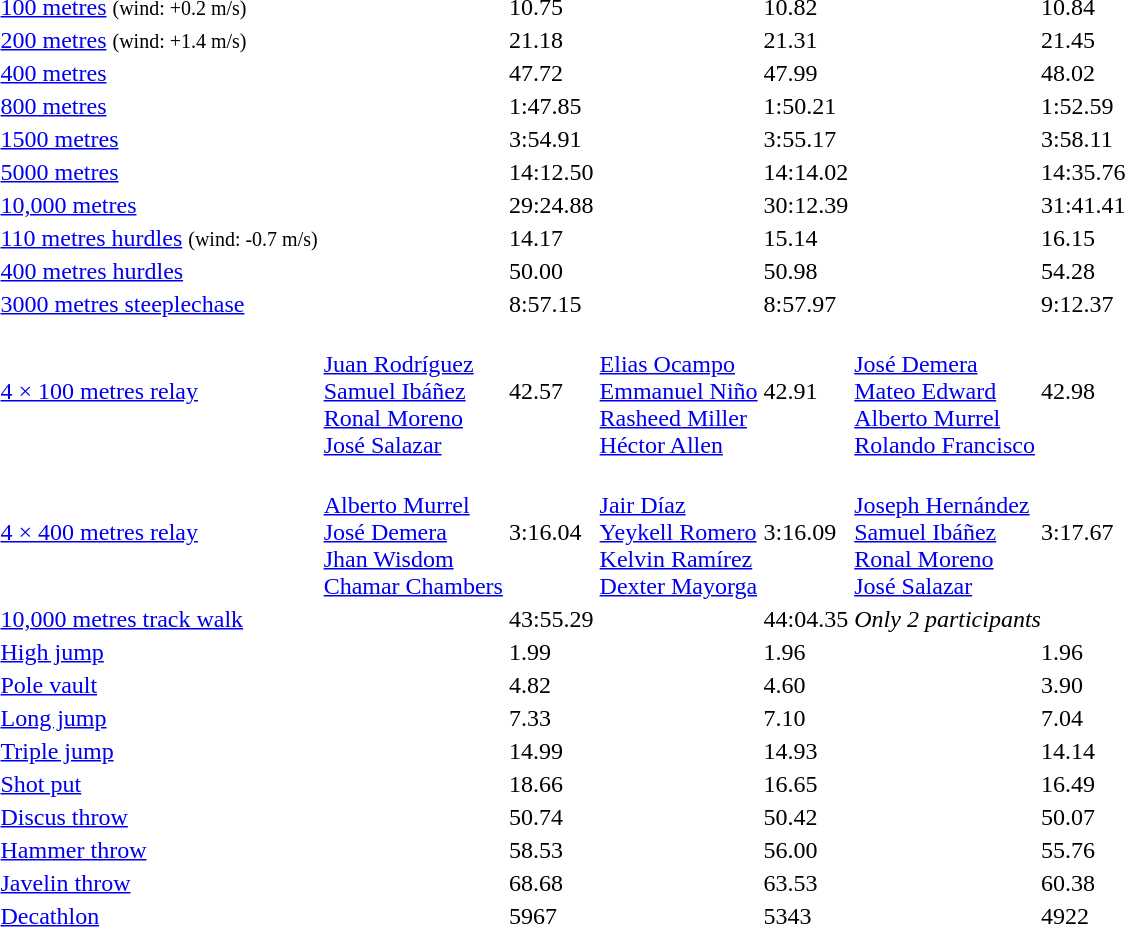<table>
<tr>
<td><a href='#'>100 metres</a> <small>(wind: +0.2 m/s)</small></td>
<td align=left></td>
<td>10.75</td>
<td align=left></td>
<td>10.82</td>
<td align=left></td>
<td>10.84</td>
</tr>
<tr>
<td><a href='#'>200 metres</a> <small>(wind: +1.4 m/s)</small></td>
<td align=left></td>
<td>21.18</td>
<td align=left></td>
<td>21.31</td>
<td align=left></td>
<td>21.45</td>
</tr>
<tr>
<td><a href='#'>400 metres</a></td>
<td align=left></td>
<td>47.72</td>
<td align=left></td>
<td>47.99</td>
<td align=left></td>
<td>48.02</td>
</tr>
<tr>
<td><a href='#'>800 metres</a></td>
<td align=left></td>
<td>1:47.85 </td>
<td align=left></td>
<td>1:50.21</td>
<td align=left></td>
<td>1:52.59</td>
</tr>
<tr>
<td><a href='#'>1500 metres</a></td>
<td align=left></td>
<td>3:54.91</td>
<td align=left></td>
<td>3:55.17</td>
<td align=left></td>
<td>3:58.11</td>
</tr>
<tr>
<td><a href='#'>5000 metres</a></td>
<td align=left></td>
<td>14:12.50 </td>
<td align=left></td>
<td>14:14.02</td>
<td align=left></td>
<td>14:35.76</td>
</tr>
<tr>
<td><a href='#'>10,000 metres</a></td>
<td align=left></td>
<td>29:24.88 </td>
<td align=left></td>
<td>30:12.39</td>
<td align=left></td>
<td>31:41.41</td>
</tr>
<tr>
<td><a href='#'>110 metres hurdles</a> <small>(wind: -0.7 m/s)</small></td>
<td align=left></td>
<td>14.17</td>
<td align=left></td>
<td>15.14</td>
<td align=left></td>
<td>16.15</td>
</tr>
<tr>
<td><a href='#'>400 metres hurdles</a></td>
<td align=left></td>
<td>50.00</td>
<td align=left></td>
<td>50.98</td>
<td align=left></td>
<td>54.28</td>
</tr>
<tr>
<td><a href='#'>3000 metres steeplechase</a></td>
<td align=left></td>
<td>8:57.15</td>
<td align=left></td>
<td>8:57.97</td>
<td align=left></td>
<td>9:12.37</td>
</tr>
<tr>
<td><a href='#'>4 × 100 metres relay</a></td>
<td> <br> <a href='#'>Juan Rodríguez</a> <br> <a href='#'>Samuel Ibáñez</a> <br> <a href='#'>Ronal Moreno</a> <br> <a href='#'>José Salazar</a></td>
<td>42.57</td>
<td> <br> <a href='#'>Elias Ocampo</a> <br> <a href='#'>Emmanuel Niño</a> <br> <a href='#'>Rasheed Miller</a> <br> <a href='#'>Héctor Allen</a></td>
<td>42.91</td>
<td> <br> <a href='#'>José Demera</a> <br> <a href='#'>Mateo Edward</a> <br> <a href='#'>Alberto Murrel</a> <br> <a href='#'>Rolando Francisco</a></td>
<td>42.98</td>
</tr>
<tr>
<td><a href='#'>4 × 400 metres relay</a></td>
<td> <br> <a href='#'>Alberto Murrel</a> <br> <a href='#'>José Demera</a> <br> <a href='#'>Jhan Wisdom</a> <br> <a href='#'>Chamar Chambers</a></td>
<td>3:16.04</td>
<td> <br> <a href='#'>Jair Díaz</a> <br> <a href='#'>Yeykell Romero</a> <br> <a href='#'>Kelvin Ramírez</a> <br> <a href='#'>Dexter Mayorga</a></td>
<td>3:16.09</td>
<td> <br> <a href='#'>Joseph Hernández</a> <br> <a href='#'>Samuel Ibáñez</a> <br> <a href='#'>Ronal Moreno</a> <br> <a href='#'>José Salazar</a></td>
<td>3:17.67</td>
</tr>
<tr>
<td><a href='#'>10,000 metres track walk</a></td>
<td align=left></td>
<td>43:55.29</td>
<td align=left></td>
<td>44:04.35</td>
<td align=left colspan=2><em>Only 2 participants</em></td>
</tr>
<tr>
<td><a href='#'>High jump</a></td>
<td align=left></td>
<td>1.99</td>
<td align=left></td>
<td>1.96</td>
<td align=left></td>
<td>1.96</td>
</tr>
<tr>
<td><a href='#'>Pole vault</a></td>
<td align=left></td>
<td>4.82 </td>
<td align=left></td>
<td>4.60</td>
<td align=left></td>
<td>3.90</td>
</tr>
<tr>
<td><a href='#'>Long jump</a></td>
<td align=left></td>
<td>7.33</td>
<td align=left></td>
<td>7.10</td>
<td align=left></td>
<td>7.04</td>
</tr>
<tr>
<td><a href='#'>Triple jump</a></td>
<td align=left></td>
<td>14.99</td>
<td align=left></td>
<td>14.93</td>
<td align=left></td>
<td>14.14</td>
</tr>
<tr>
<td><a href='#'>Shot put</a></td>
<td align=left></td>
<td>18.66</td>
<td align=left></td>
<td>16.65</td>
<td align=left></td>
<td>16.49</td>
</tr>
<tr>
<td><a href='#'>Discus throw</a></td>
<td align=left></td>
<td>50.74</td>
<td align=left></td>
<td>50.42</td>
<td align=left></td>
<td>50.07</td>
</tr>
<tr>
<td><a href='#'>Hammer throw</a></td>
<td align=left></td>
<td>58.53</td>
<td align=left></td>
<td>56.00</td>
<td align=left></td>
<td>55.76</td>
</tr>
<tr>
<td><a href='#'>Javelin throw</a></td>
<td align=left></td>
<td>68.68</td>
<td align=left></td>
<td>63.53</td>
<td align=left></td>
<td>60.38</td>
</tr>
<tr>
<td><a href='#'>Decathlon</a></td>
<td align=left></td>
<td>5967</td>
<td align=left></td>
<td>5343</td>
<td align=left></td>
<td>4922</td>
</tr>
</table>
